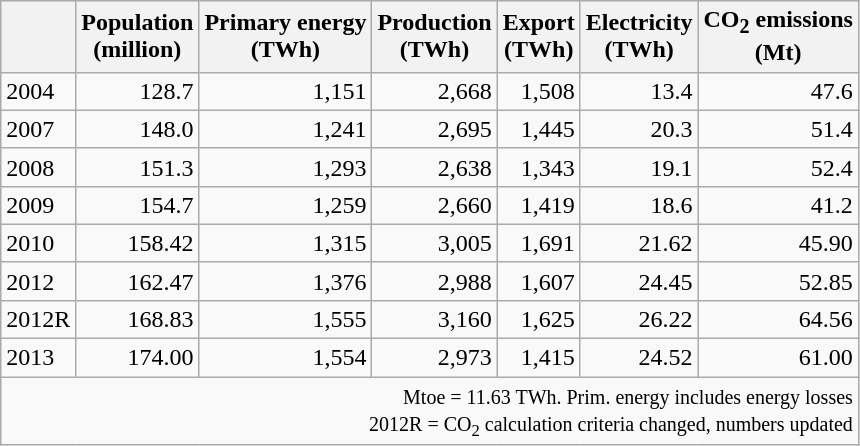<table class="wikitable" style="text-align:right">
<tr>
<th></th>
<th>Population<br> (million)</th>
<th>Primary energy<br> (TWh)</th>
<th>Production<br> (TWh)</th>
<th>Export<br> (TWh)</th>
<th>Electricity<br> (TWh)</th>
<th>CO<sub>2</sub> emissions<br> (Mt)</th>
</tr>
<tr>
<td align="left">2004</td>
<td>128.7</td>
<td>1,151</td>
<td>2,668</td>
<td>1,508</td>
<td>13.4</td>
<td>47.6</td>
</tr>
<tr>
<td align="left">2007</td>
<td>148.0</td>
<td>1,241</td>
<td>2,695</td>
<td>1,445</td>
<td>20.3</td>
<td>51.4</td>
</tr>
<tr>
<td align="left">2008</td>
<td>151.3</td>
<td>1,293</td>
<td>2,638</td>
<td>1,343</td>
<td>19.1</td>
<td>52.4</td>
</tr>
<tr>
<td align="left">2009</td>
<td>154.7</td>
<td>1,259</td>
<td>2,660</td>
<td>1,419</td>
<td>18.6</td>
<td>41.2</td>
</tr>
<tr>
<td align="left">2010</td>
<td>158.42</td>
<td>1,315</td>
<td>3,005</td>
<td>1,691</td>
<td>21.62</td>
<td>45.90</td>
</tr>
<tr>
<td align="left">2012</td>
<td>162.47</td>
<td>1,376</td>
<td>2,988</td>
<td>1,607</td>
<td>24.45</td>
<td>52.85</td>
</tr>
<tr>
<td align="left">2012R</td>
<td>168.83</td>
<td>1,555</td>
<td>3,160</td>
<td>1,625</td>
<td>26.22</td>
<td>64.56</td>
</tr>
<tr>
<td align="left">2013</td>
<td>174.00</td>
<td>1,554</td>
<td>2,973</td>
<td>1,415</td>
<td>24.52</td>
<td>61.00</td>
</tr>
<tr>
<td colspan=7><small> Mtoe = 11.63 TWh. Prim. energy includes energy losses <br>2012R = CO<sub>2</sub> calculation criteria changed, numbers updated </small></td>
</tr>
</table>
